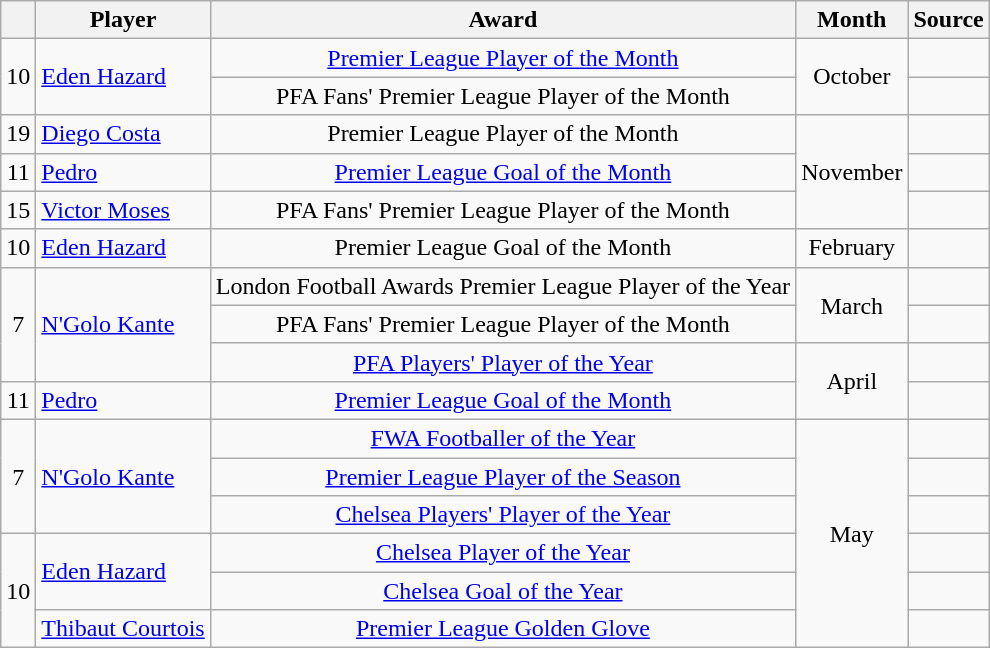<table class="wikitable sortable">
<tr>
<th></th>
<th>Player</th>
<th>Award</th>
<th>Month</th>
<th>Source</th>
</tr>
<tr>
<td rowspan=2 style="text-align:center;">10</td>
<td rowspan=2> <a href='#'>Eden Hazard</a></td>
<td align=center><a href='#'>Premier League Player of the Month</a></td>
<td rowspan=2 style="text-align:center;">October</td>
<td align=center></td>
</tr>
<tr>
<td align=center>PFA Fans' Premier League Player of the Month</td>
<td align=center></td>
</tr>
<tr>
<td align=center>19</td>
<td> <a href='#'>Diego Costa</a></td>
<td align=center>Premier League Player of the Month</td>
<td rowspan=3 style="text-align:center;">November</td>
<td align=center></td>
</tr>
<tr>
<td align=center>11</td>
<td> <a href='#'>Pedro</a></td>
<td align=center><a href='#'>Premier League Goal of the Month</a></td>
<td align=center></td>
</tr>
<tr>
<td align=center>15</td>
<td> <a href='#'>Victor Moses</a></td>
<td align=center>PFA Fans' Premier League Player of the Month</td>
<td align=center></td>
</tr>
<tr>
<td align=center>10</td>
<td> <a href='#'>Eden Hazard</a></td>
<td align=center>Premier League Goal of the Month</td>
<td align=center>February</td>
<td align=center></td>
</tr>
<tr>
<td rowspan=3 style="text-align:center;">7</td>
<td rowspan=3> <a href='#'>N'Golo Kante</a></td>
<td align=center>London Football Awards Premier League Player of the Year</td>
<td rowspan=2 style="text-align:center;">March</td>
<td align=center></td>
</tr>
<tr>
<td align=center>PFA Fans' Premier League Player of the Month</td>
<td align=center></td>
</tr>
<tr>
<td align=center><a href='#'>PFA Players' Player of the Year</a></td>
<td rowspan=2 style="text-align:center;">April</td>
<td align=center></td>
</tr>
<tr>
<td align=center>11</td>
<td> <a href='#'>Pedro</a></td>
<td align=center><a href='#'>Premier League Goal of the Month</a></td>
<td align=center></td>
</tr>
<tr>
<td rowspan=3 style="text-align:center;">7</td>
<td rowspan=3> <a href='#'>N'Golo Kante</a></td>
<td align=center><a href='#'>FWA Footballer of the Year</a></td>
<td rowspan=6 style="text-align:center;">May</td>
<td align=center></td>
</tr>
<tr>
<td align=center><a href='#'>Premier League Player of the Season</a></td>
<td align=center></td>
</tr>
<tr>
<td align=center><a href='#'>Chelsea Players' Player of the Year</a></td>
<td align=center></td>
</tr>
<tr>
<td rowspan=3 style="text-align:center;">10</td>
<td rowspan=2> <a href='#'>Eden Hazard</a></td>
<td align=center><a href='#'>Chelsea Player of the Year</a></td>
<td align=center></td>
</tr>
<tr>
<td align=center><a href='#'>Chelsea Goal of the Year</a></td>
<td align=center></td>
</tr>
<tr>
<td> <a href='#'>Thibaut Courtois</a></td>
<td align=center><a href='#'>Premier League Golden Glove</a></td>
<td align=center></td>
</tr>
</table>
